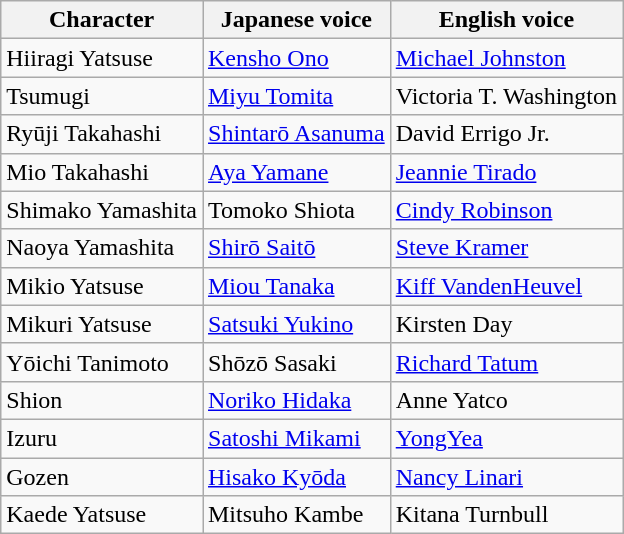<table class="wikitable">
<tr>
<th>Character</th>
<th>Japanese voice</th>
<th>English voice</th>
</tr>
<tr>
<td>Hiiragi Yatsuse</td>
<td><a href='#'>Kensho Ono</a></td>
<td><a href='#'>Michael Johnston</a></td>
</tr>
<tr>
<td>Tsumugi</td>
<td><a href='#'>Miyu Tomita</a></td>
<td>Victoria T. Washington</td>
</tr>
<tr>
<td>Ryūji Takahashi</td>
<td><a href='#'>Shintarō Asanuma</a></td>
<td>David Errigo Jr.</td>
</tr>
<tr>
<td>Mio Takahashi</td>
<td><a href='#'>Aya Yamane</a></td>
<td><a href='#'>Jeannie Tirado</a></td>
</tr>
<tr>
<td>Shimako Yamashita</td>
<td>Tomoko Shiota</td>
<td><a href='#'>Cindy Robinson</a></td>
</tr>
<tr>
<td>Naoya Yamashita</td>
<td><a href='#'>Shirō Saitō</a></td>
<td><a href='#'>Steve Kramer</a></td>
</tr>
<tr>
<td>Mikio Yatsuse</td>
<td><a href='#'>Miou Tanaka</a></td>
<td><a href='#'>Kiff VandenHeuvel</a></td>
</tr>
<tr>
<td>Mikuri Yatsuse</td>
<td><a href='#'>Satsuki Yukino</a></td>
<td>Kirsten Day</td>
</tr>
<tr>
<td>Yōichi Tanimoto</td>
<td>Shōzō Sasaki</td>
<td><a href='#'>Richard Tatum</a></td>
</tr>
<tr>
<td>Shion</td>
<td><a href='#'>Noriko Hidaka</a></td>
<td>Anne Yatco</td>
</tr>
<tr>
<td>Izuru</td>
<td><a href='#'>Satoshi Mikami</a></td>
<td><a href='#'>YongYea</a></td>
</tr>
<tr>
<td>Gozen</td>
<td><a href='#'>Hisako Kyōda</a></td>
<td><a href='#'>Nancy Linari</a></td>
</tr>
<tr>
<td>Kaede Yatsuse</td>
<td>Mitsuho Kambe</td>
<td>Kitana Turnbull</td>
</tr>
</table>
